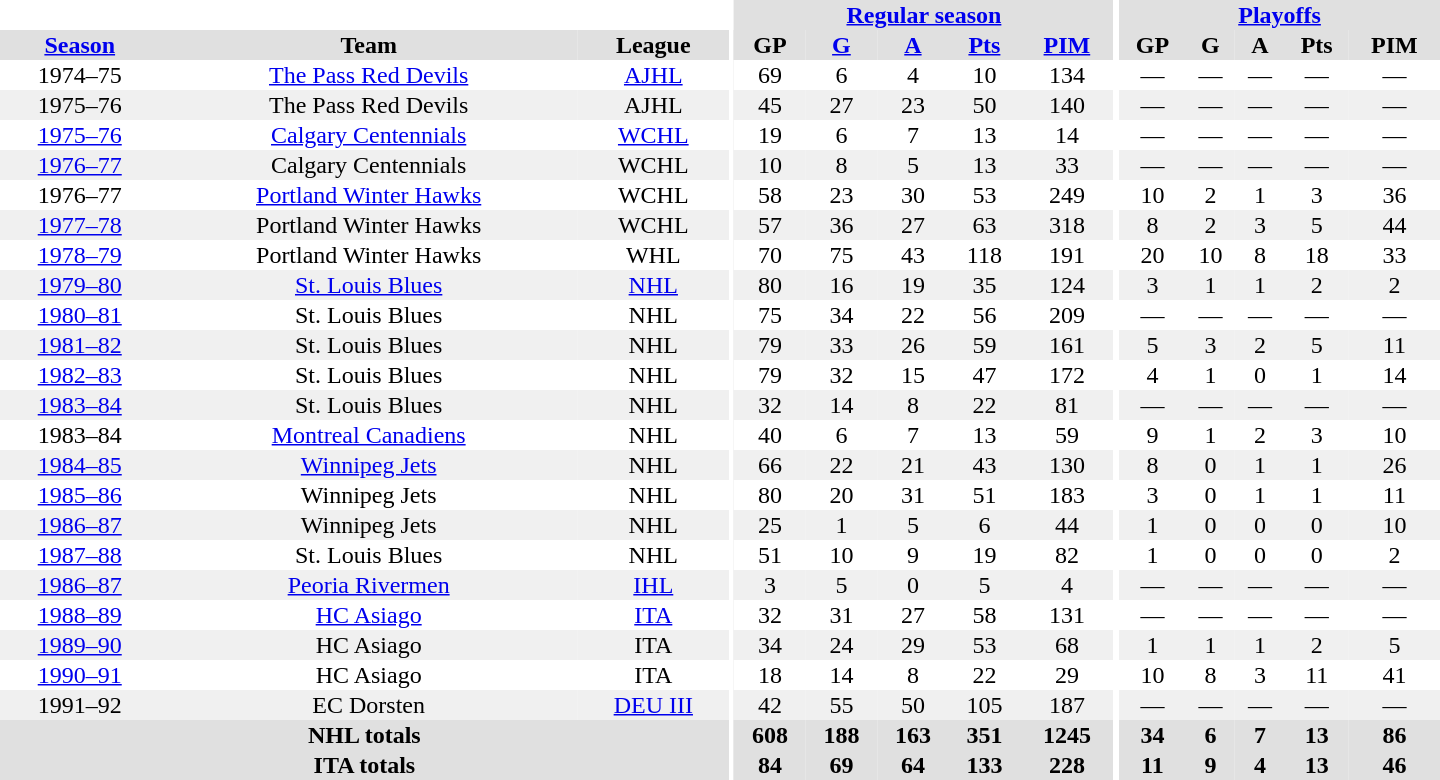<table border="0" cellpadding="1" cellspacing="0" style="text-align:center; width:60em">
<tr bgcolor="#e0e0e0">
<th colspan="3"  bgcolor="#ffffff"></th>
<th rowspan="99" bgcolor="#ffffff"></th>
<th colspan="5"><a href='#'>Regular season</a></th>
<th rowspan="99" bgcolor="#ffffff"></th>
<th colspan="5"><a href='#'>Playoffs</a></th>
</tr>
<tr bgcolor="#e0e0e0">
<th><a href='#'>Season</a></th>
<th>Team</th>
<th>League</th>
<th>GP</th>
<th><a href='#'>G</a></th>
<th><a href='#'>A</a></th>
<th><a href='#'>Pts</a></th>
<th><a href='#'>PIM</a></th>
<th>GP</th>
<th>G</th>
<th>A</th>
<th>Pts</th>
<th>PIM</th>
</tr>
<tr>
<td>1974–75</td>
<td><a href='#'>The Pass Red Devils</a></td>
<td><a href='#'>AJHL</a></td>
<td>69</td>
<td>6</td>
<td>4</td>
<td>10</td>
<td>134</td>
<td>—</td>
<td>—</td>
<td>—</td>
<td>—</td>
<td>—</td>
</tr>
<tr bgcolor="#f0f0f0">
<td>1975–76</td>
<td>The Pass Red Devils</td>
<td>AJHL</td>
<td>45</td>
<td>27</td>
<td>23</td>
<td>50</td>
<td>140</td>
<td>—</td>
<td>—</td>
<td>—</td>
<td>—</td>
<td>—</td>
</tr>
<tr>
<td><a href='#'>1975–76</a></td>
<td><a href='#'>Calgary Centennials</a></td>
<td><a href='#'>WCHL</a></td>
<td>19</td>
<td>6</td>
<td>7</td>
<td>13</td>
<td>14</td>
<td>—</td>
<td>—</td>
<td>—</td>
<td>—</td>
<td>—</td>
</tr>
<tr bgcolor="#f0f0f0">
<td><a href='#'>1976–77</a></td>
<td>Calgary Centennials</td>
<td>WCHL</td>
<td>10</td>
<td>8</td>
<td>5</td>
<td>13</td>
<td>33</td>
<td>—</td>
<td>—</td>
<td>—</td>
<td>—</td>
<td>—</td>
</tr>
<tr>
<td>1976–77</td>
<td><a href='#'>Portland Winter Hawks</a></td>
<td>WCHL</td>
<td>58</td>
<td>23</td>
<td>30</td>
<td>53</td>
<td>249</td>
<td>10</td>
<td>2</td>
<td>1</td>
<td>3</td>
<td>36</td>
</tr>
<tr bgcolor="#f0f0f0">
<td><a href='#'>1977–78</a></td>
<td>Portland Winter Hawks</td>
<td>WCHL</td>
<td>57</td>
<td>36</td>
<td>27</td>
<td>63</td>
<td>318</td>
<td>8</td>
<td>2</td>
<td>3</td>
<td>5</td>
<td>44</td>
</tr>
<tr>
<td><a href='#'>1978–79</a></td>
<td>Portland Winter Hawks</td>
<td>WHL</td>
<td>70</td>
<td>75</td>
<td>43</td>
<td>118</td>
<td>191</td>
<td>20</td>
<td>10</td>
<td>8</td>
<td>18</td>
<td>33</td>
</tr>
<tr bgcolor="#f0f0f0">
<td><a href='#'>1979–80</a></td>
<td><a href='#'>St. Louis Blues</a></td>
<td><a href='#'>NHL</a></td>
<td>80</td>
<td>16</td>
<td>19</td>
<td>35</td>
<td>124</td>
<td>3</td>
<td>1</td>
<td>1</td>
<td>2</td>
<td>2</td>
</tr>
<tr>
<td><a href='#'>1980–81</a></td>
<td>St. Louis Blues</td>
<td>NHL</td>
<td>75</td>
<td>34</td>
<td>22</td>
<td>56</td>
<td>209</td>
<td>—</td>
<td>—</td>
<td>—</td>
<td>—</td>
<td>—</td>
</tr>
<tr bgcolor="#f0f0f0">
<td><a href='#'>1981–82</a></td>
<td>St. Louis Blues</td>
<td>NHL</td>
<td>79</td>
<td>33</td>
<td>26</td>
<td>59</td>
<td>161</td>
<td>5</td>
<td>3</td>
<td>2</td>
<td>5</td>
<td>11</td>
</tr>
<tr>
<td><a href='#'>1982–83</a></td>
<td>St. Louis Blues</td>
<td>NHL</td>
<td>79</td>
<td>32</td>
<td>15</td>
<td>47</td>
<td>172</td>
<td>4</td>
<td>1</td>
<td>0</td>
<td>1</td>
<td>14</td>
</tr>
<tr bgcolor="#f0f0f0">
<td><a href='#'>1983–84</a></td>
<td>St. Louis Blues</td>
<td>NHL</td>
<td>32</td>
<td>14</td>
<td>8</td>
<td>22</td>
<td>81</td>
<td>—</td>
<td>—</td>
<td>—</td>
<td>—</td>
<td>—</td>
</tr>
<tr>
<td>1983–84</td>
<td><a href='#'>Montreal Canadiens</a></td>
<td>NHL</td>
<td>40</td>
<td>6</td>
<td>7</td>
<td>13</td>
<td>59</td>
<td>9</td>
<td>1</td>
<td>2</td>
<td>3</td>
<td>10</td>
</tr>
<tr bgcolor="#f0f0f0">
<td><a href='#'>1984–85</a></td>
<td><a href='#'>Winnipeg Jets</a></td>
<td>NHL</td>
<td>66</td>
<td>22</td>
<td>21</td>
<td>43</td>
<td>130</td>
<td>8</td>
<td>0</td>
<td>1</td>
<td>1</td>
<td>26</td>
</tr>
<tr>
<td><a href='#'>1985–86</a></td>
<td>Winnipeg Jets</td>
<td>NHL</td>
<td>80</td>
<td>20</td>
<td>31</td>
<td>51</td>
<td>183</td>
<td>3</td>
<td>0</td>
<td>1</td>
<td>1</td>
<td>11</td>
</tr>
<tr bgcolor="#f0f0f0">
<td><a href='#'>1986–87</a></td>
<td>Winnipeg Jets</td>
<td>NHL</td>
<td>25</td>
<td>1</td>
<td>5</td>
<td>6</td>
<td>44</td>
<td>1</td>
<td>0</td>
<td>0</td>
<td>0</td>
<td>10</td>
</tr>
<tr>
<td><a href='#'>1987–88</a></td>
<td>St. Louis Blues</td>
<td>NHL</td>
<td>51</td>
<td>10</td>
<td>9</td>
<td>19</td>
<td>82</td>
<td>1</td>
<td>0</td>
<td>0</td>
<td>0</td>
<td>2</td>
</tr>
<tr bgcolor="#f0f0f0">
<td><a href='#'>1986–87</a></td>
<td><a href='#'>Peoria Rivermen</a></td>
<td><a href='#'>IHL</a></td>
<td>3</td>
<td>5</td>
<td>0</td>
<td>5</td>
<td>4</td>
<td>—</td>
<td>—</td>
<td>—</td>
<td>—</td>
<td>—</td>
</tr>
<tr>
<td><a href='#'>1988–89</a></td>
<td><a href='#'>HC Asiago</a></td>
<td><a href='#'>ITA</a></td>
<td>32</td>
<td>31</td>
<td>27</td>
<td>58</td>
<td>131</td>
<td>—</td>
<td>—</td>
<td>—</td>
<td>—</td>
<td>—</td>
</tr>
<tr bgcolor="#f0f0f0">
<td><a href='#'>1989–90</a></td>
<td>HC Asiago</td>
<td>ITA</td>
<td>34</td>
<td>24</td>
<td>29</td>
<td>53</td>
<td>68</td>
<td>1</td>
<td>1</td>
<td>1</td>
<td>2</td>
<td>5</td>
</tr>
<tr>
<td><a href='#'>1990–91</a></td>
<td>HC Asiago</td>
<td>ITA</td>
<td>18</td>
<td>14</td>
<td>8</td>
<td>22</td>
<td>29</td>
<td>10</td>
<td>8</td>
<td>3</td>
<td>11</td>
<td>41</td>
</tr>
<tr bgcolor="#f0f0f0">
<td>1991–92</td>
<td>EC Dorsten</td>
<td><a href='#'>DEU III</a></td>
<td>42</td>
<td>55</td>
<td>50</td>
<td>105</td>
<td>187</td>
<td>—</td>
<td>—</td>
<td>—</td>
<td>—</td>
<td>—</td>
</tr>
<tr bgcolor="#e0e0e0">
<th colspan="3">NHL totals</th>
<th>608</th>
<th>188</th>
<th>163</th>
<th>351</th>
<th>1245</th>
<th>34</th>
<th>6</th>
<th>7</th>
<th>13</th>
<th>86</th>
</tr>
<tr bgcolor="#e0e0e0">
<th colspan="3">ITA totals</th>
<th>84</th>
<th>69</th>
<th>64</th>
<th>133</th>
<th>228</th>
<th>11</th>
<th>9</th>
<th>4</th>
<th>13</th>
<th>46</th>
</tr>
</table>
